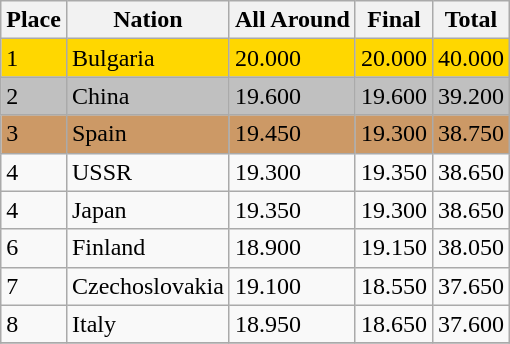<table class="wikitable">
<tr>
<th>Place</th>
<th>Nation</th>
<th>All Around</th>
<th>Final</th>
<th>Total</th>
</tr>
<tr bgcolor=gold>
<td>1</td>
<td> Bulgaria</td>
<td>20.000</td>
<td>20.000</td>
<td>40.000</td>
</tr>
<tr bgcolor=silver>
<td>2</td>
<td> China</td>
<td>19.600</td>
<td>19.600</td>
<td>39.200</td>
</tr>
<tr bgcolor=cc9966>
<td>3</td>
<td> Spain</td>
<td>19.450</td>
<td>19.300</td>
<td>38.750</td>
</tr>
<tr>
<td>4</td>
<td> USSR</td>
<td>19.300</td>
<td>19.350</td>
<td>38.650</td>
</tr>
<tr>
<td>4</td>
<td> Japan</td>
<td>19.350</td>
<td>19.300</td>
<td>38.650</td>
</tr>
<tr>
<td>6</td>
<td> Finland</td>
<td>18.900</td>
<td>19.150</td>
<td>38.050</td>
</tr>
<tr>
<td>7</td>
<td> Czechoslovakia</td>
<td>19.100</td>
<td>18.550</td>
<td>37.650</td>
</tr>
<tr>
<td>8</td>
<td> Italy</td>
<td>18.950</td>
<td>18.650</td>
<td>37.600</td>
</tr>
<tr>
</tr>
</table>
